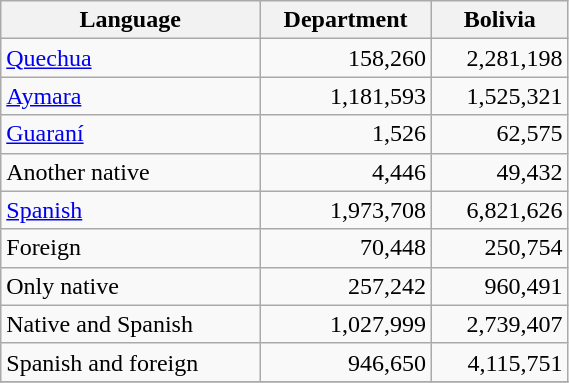<table class="wikitable" style="width:30%;">
<tr>
<th>Language</th>
<th>Department</th>
<th>Bolivia</th>
</tr>
<tr>
<td><a href='#'>Quechua</a></td>
<td align="right">158,260</td>
<td align="right">2,281,198</td>
</tr>
<tr>
<td><a href='#'>Aymara</a></td>
<td align="right">1,181,593</td>
<td align="right">1,525,321</td>
</tr>
<tr>
<td><a href='#'>Guaraní</a></td>
<td align="right">1,526</td>
<td align="right">62,575</td>
</tr>
<tr>
<td>Another native</td>
<td align="right">4,446</td>
<td align="right">49,432</td>
</tr>
<tr>
<td><a href='#'>Spanish</a></td>
<td align="right">1,973,708</td>
<td align="right">6,821,626</td>
</tr>
<tr>
<td>Foreign</td>
<td align="right">70,448</td>
<td align="right">250,754</td>
</tr>
<tr>
<td>Only native</td>
<td align="right">257,242</td>
<td align="right">960,491</td>
</tr>
<tr>
<td>Native and Spanish</td>
<td align="right">1,027,999</td>
<td align="right">2,739,407</td>
</tr>
<tr>
<td>Spanish and foreign</td>
<td align="right">946,650</td>
<td align="right">4,115,751</td>
</tr>
<tr>
</tr>
</table>
